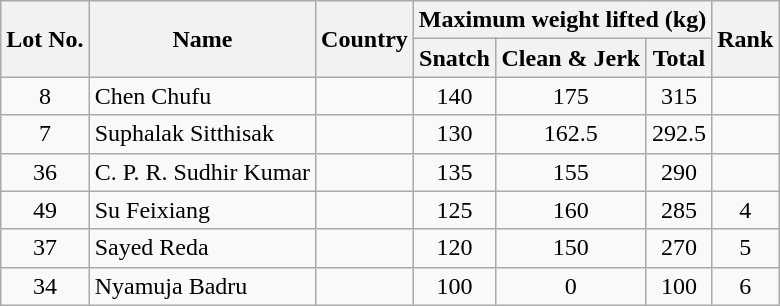<table class="wikitable" style="text-align:center">
<tr>
<th rowspan="2">Lot No.</th>
<th rowspan="2">Name</th>
<th rowspan="2">Country</th>
<th colspan="3">Maximum weight lifted (kg)</th>
<th rowspan="2">Rank</th>
</tr>
<tr>
<th><strong>Snatch</strong></th>
<th><strong>Clean & Jerk</strong></th>
<th><strong>Total</strong></th>
</tr>
<tr>
<td>8</td>
<td align=left>Chen Chufu</td>
<td align=left></td>
<td>140</td>
<td>175</td>
<td>315</td>
<td></td>
</tr>
<tr>
<td>7</td>
<td align=left>Suphalak Sitthisak</td>
<td align=left></td>
<td>130</td>
<td>162.5</td>
<td>292.5</td>
<td></td>
</tr>
<tr>
<td>36</td>
<td align=left>C. P. R. Sudhir Kumar</td>
<td align=left></td>
<td>135</td>
<td>155</td>
<td>290</td>
<td></td>
</tr>
<tr>
<td>49</td>
<td align=left>Su Feixiang</td>
<td align=left></td>
<td>125</td>
<td>160</td>
<td>285</td>
<td>4</td>
</tr>
<tr>
<td>37</td>
<td align=left>Sayed Reda</td>
<td align=left></td>
<td>120</td>
<td>150</td>
<td>270</td>
<td>5</td>
</tr>
<tr>
<td>34</td>
<td align=left>Nyamuja Badru</td>
<td align=left></td>
<td>100</td>
<td>0</td>
<td>100</td>
<td>6</td>
</tr>
</table>
